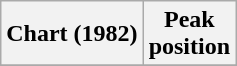<table class="wikitable sortable plainrowheaders" style="text-align:center">
<tr>
<th scope="col">Chart (1982)</th>
<th scope="col">Peak<br>position</th>
</tr>
<tr>
</tr>
</table>
